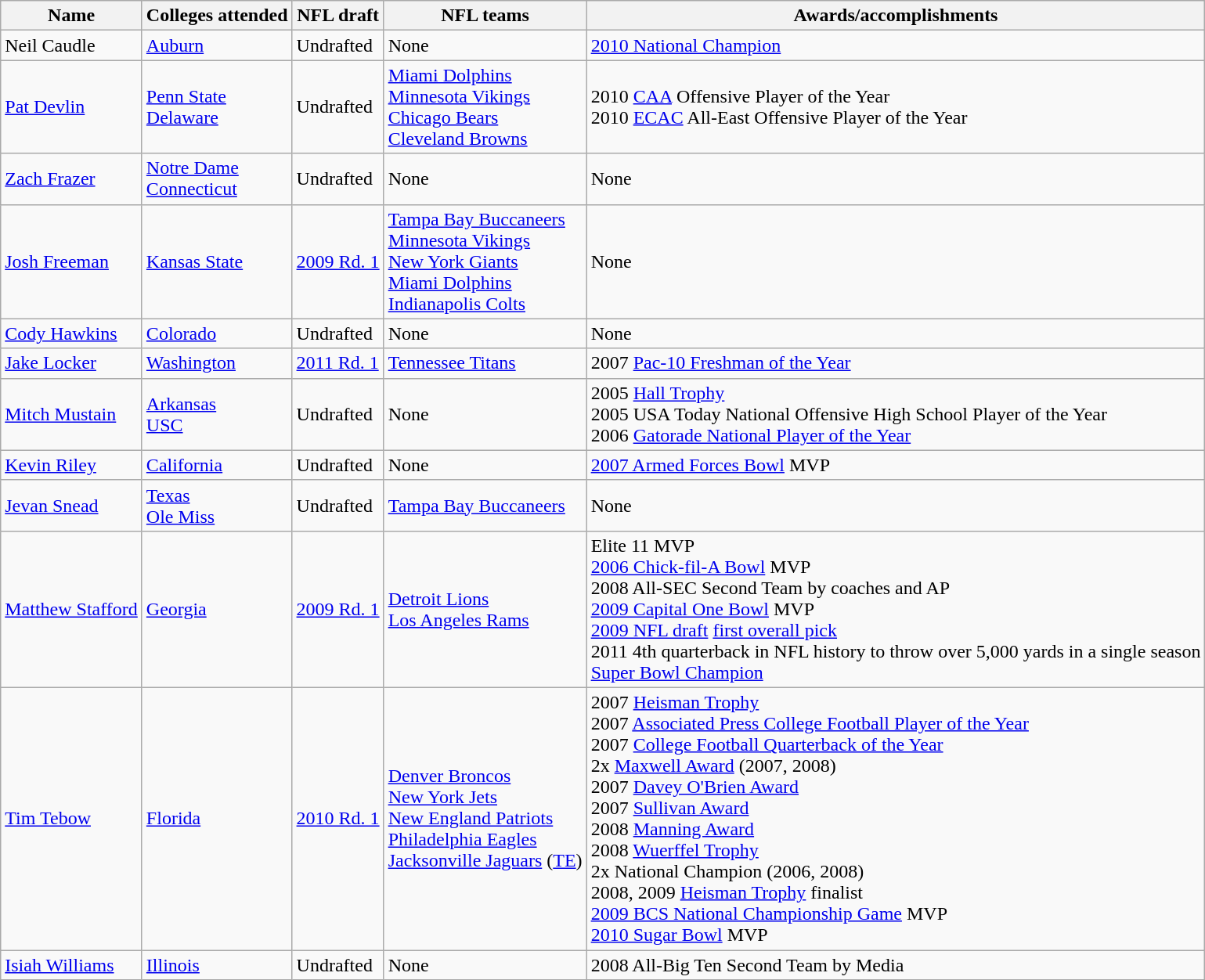<table class="wikitable">
<tr>
<th>Name</th>
<th>Colleges attended</th>
<th>NFL draft</th>
<th>NFL teams</th>
<th>Awards/accomplishments</th>
</tr>
<tr>
<td>Neil Caudle</td>
<td><a href='#'>Auburn</a></td>
<td>Undrafted</td>
<td>None</td>
<td><a href='#'>2010 National Champion</a></td>
</tr>
<tr>
<td><a href='#'>Pat Devlin</a></td>
<td><a href='#'>Penn State</a><br><a href='#'>Delaware</a></td>
<td>Undrafted</td>
<td><a href='#'>Miami Dolphins</a><br><a href='#'>Minnesota Vikings</a><br><a href='#'>Chicago Bears</a><br><a href='#'>Cleveland Browns</a></td>
<td>2010 <a href='#'>CAA</a> Offensive Player of the Year<br>2010 <a href='#'>ECAC</a> All-East Offensive Player of the Year</td>
</tr>
<tr>
<td><a href='#'>Zach Frazer</a></td>
<td><a href='#'>Notre Dame</a><br><a href='#'>Connecticut</a></td>
<td>Undrafted</td>
<td>None</td>
<td>None</td>
</tr>
<tr>
<td><a href='#'>Josh Freeman</a></td>
<td><a href='#'>Kansas State</a></td>
<td><a href='#'>2009 Rd. 1</a></td>
<td><a href='#'>Tampa Bay Buccaneers</a><br><a href='#'>Minnesota Vikings</a><br><a href='#'>New York Giants</a><br><a href='#'>Miami Dolphins</a><br><a href='#'>Indianapolis Colts</a></td>
<td>None</td>
</tr>
<tr>
<td><a href='#'>Cody Hawkins</a></td>
<td><a href='#'>Colorado</a></td>
<td>Undrafted</td>
<td>None</td>
<td>None</td>
</tr>
<tr>
<td><a href='#'>Jake Locker</a></td>
<td><a href='#'>Washington</a></td>
<td><a href='#'>2011 Rd. 1</a></td>
<td><a href='#'>Tennessee Titans</a></td>
<td>2007 <a href='#'>Pac-10 Freshman of the Year</a></td>
</tr>
<tr>
<td><a href='#'>Mitch Mustain</a></td>
<td><a href='#'>Arkansas</a><br><a href='#'>USC</a></td>
<td>Undrafted</td>
<td>None</td>
<td>2005 <a href='#'>Hall Trophy</a><br>2005 USA Today National Offensive High School Player of the Year<br>2006 <a href='#'>Gatorade National Player of the Year</a></td>
</tr>
<tr>
<td><a href='#'>Kevin Riley</a></td>
<td><a href='#'>California</a></td>
<td>Undrafted</td>
<td>None</td>
<td><a href='#'>2007 Armed Forces Bowl</a> MVP</td>
</tr>
<tr>
<td><a href='#'>Jevan Snead</a></td>
<td><a href='#'>Texas</a><br><a href='#'>Ole Miss</a></td>
<td>Undrafted</td>
<td><a href='#'>Tampa Bay Buccaneers</a></td>
<td>None</td>
</tr>
<tr>
<td><a href='#'>Matthew Stafford</a></td>
<td><a href='#'>Georgia</a></td>
<td><a href='#'>2009 Rd. 1</a></td>
<td><a href='#'>Detroit Lions</a><br><a href='#'>Los Angeles Rams</a></td>
<td>Elite 11 MVP<br><a href='#'>2006 Chick-fil-A Bowl</a> MVP<br>2008 All-SEC Second Team by coaches and AP<br><a href='#'>2009 Capital One Bowl</a> MVP<br><a href='#'>2009 NFL draft</a> <a href='#'>first overall pick</a><br>2011 4th quarterback in NFL history to throw over 5,000 yards in a single season<br><a href='#'>Super Bowl Champion</a></td>
</tr>
<tr>
<td><a href='#'>Tim Tebow</a></td>
<td><a href='#'>Florida</a></td>
<td><a href='#'>2010 Rd. 1</a></td>
<td><a href='#'>Denver Broncos</a><br><a href='#'>New York Jets</a><br><a href='#'>New England Patriots</a><br><a href='#'>Philadelphia Eagles</a><br><a href='#'>Jacksonville Jaguars</a> (<a href='#'>TE</a>)</td>
<td>2007 <a href='#'>Heisman Trophy</a><br>2007 <a href='#'>Associated Press College Football Player of the Year</a><br>2007 <a href='#'>College Football Quarterback of the Year</a><br>2x <a href='#'>Maxwell Award</a> (2007, 2008)<br>2007 <a href='#'>Davey O'Brien Award</a><br>2007 <a href='#'>Sullivan Award</a><br>2008 <a href='#'>Manning Award</a><br>2008 <a href='#'>Wuerffel Trophy</a><br>2x National Champion (2006, 2008)<br>2008, 2009 <a href='#'>Heisman Trophy</a> finalist<br><a href='#'>2009 BCS National Championship Game</a> MVP<br><a href='#'>2010 Sugar Bowl</a> MVP</td>
</tr>
<tr>
<td><a href='#'>Isiah Williams</a></td>
<td><a href='#'>Illinois</a></td>
<td>Undrafted</td>
<td>None</td>
<td>2008 All-Big Ten Second Team by Media</td>
</tr>
</table>
